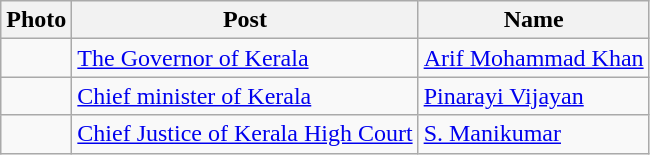<table class="wikitable">
<tr>
<th>Photo</th>
<th>Post</th>
<th>Name</th>
</tr>
<tr>
<td></td>
<td><a href='#'>The Governor of Kerala</a></td>
<td><a href='#'>Arif Mohammad Khan</a></td>
</tr>
<tr>
<td></td>
<td><a href='#'>Chief minister of Kerala</a></td>
<td><a href='#'>Pinarayi Vijayan</a></td>
</tr>
<tr>
<td></td>
<td><a href='#'>Chief Justice of Kerala High Court</a></td>
<td><a href='#'>S. Manikumar</a></td>
</tr>
</table>
